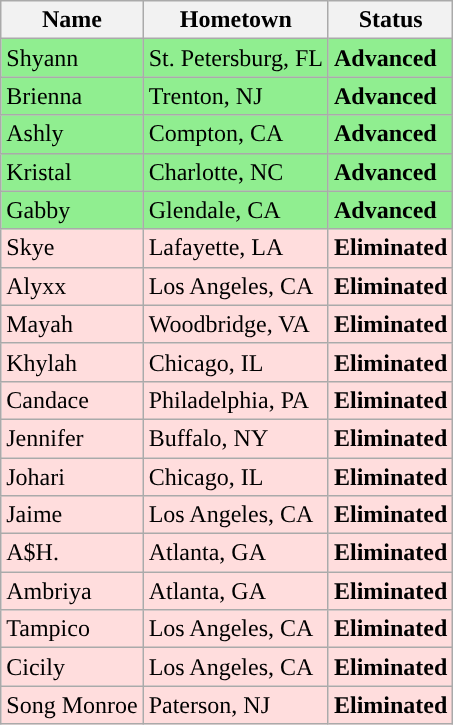<table class="wikitable">
<tr>
<th>Name</th>
<th>Hometown</th>
<th>Status</th>
</tr>
<tr style="background:lightgreen;">
<td>Shyann</td>
<td>St. Petersburg, FL</td>
<td><strong>Advanced</strong></td>
</tr>
<tr style="background:lightgreen;">
<td>Brienna</td>
<td>Trenton, NJ</td>
<td><strong>Advanced</strong></td>
</tr>
<tr style="background:lightgreen;">
<td>Ashly</td>
<td>Compton, CA</td>
<td><strong>Advanced</strong></td>
</tr>
<tr style="background:lightgreen;">
<td>Kristal</td>
<td>Charlotte, NC</td>
<td><strong>Advanced</strong></td>
</tr>
<tr style="background:lightgreen;">
<td>Gabby</td>
<td>Glendale, CA</td>
<td><strong>Advanced</strong></td>
</tr>
<tr style="background:#ffdddd;#">
<td>Skye</td>
<td>Lafayette, LA</td>
<td><strong>Eliminated</strong></td>
</tr>
<tr style="background:#ffdddd;">
<td>Alyxx</td>
<td>Los Angeles, CA</td>
<td><strong>Eliminated</strong></td>
</tr>
<tr style="background:#ffdddd;">
<td>Mayah</td>
<td>Woodbridge, VA</td>
<td><strong>Eliminated</strong></td>
</tr>
<tr style="background:#ffdddd;">
<td>Khylah</td>
<td>Chicago, IL</td>
<td><strong>Eliminated</strong></td>
</tr>
<tr style="background:#ffdddd;">
<td>Candace</td>
<td>Philadelphia, PA</td>
<td><strong>Eliminated</strong></td>
</tr>
<tr style="background:#ffdddd;">
<td>Jennifer</td>
<td>Buffalo, NY</td>
<td><strong>Eliminated</strong></td>
</tr>
<tr style="background:#ffdddd;">
<td>Johari</td>
<td>Chicago, IL</td>
<td><strong>Eliminated</strong></td>
</tr>
<tr style="background:#ffdddd;">
<td>Jaime</td>
<td>Los Angeles, CA</td>
<td><strong>Eliminated</strong></td>
</tr>
<tr style="background:#ffdddd;">
<td>A$H.</td>
<td>Atlanta, GA</td>
<td><strong>Eliminated</strong></td>
</tr>
<tr style="background:#ffdddd;">
<td>Ambriya</td>
<td>Atlanta, GA</td>
<td><strong>Eliminated</strong></td>
</tr>
<tr style="background:#ffdddd;#">
<td>Tampico</td>
<td>Los Angeles, CA</td>
<td><strong>Eliminated</strong></td>
</tr>
<tr style="background:#ffdddd;">
<td>Cicily</td>
<td>Los Angeles, CA</td>
<td><strong>Eliminated</strong></td>
</tr>
<tr style="background:#ffdddd;">
<td>Song Monroe</td>
<td>Paterson, NJ</td>
<td><strong>Eliminated</strong></td>
</tr>
</table>
